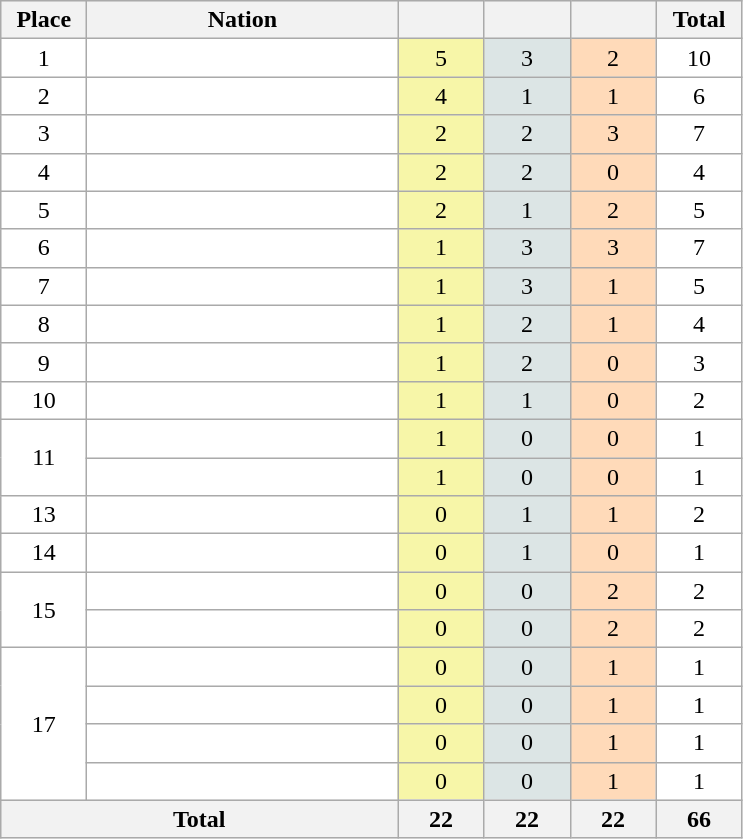<table class="wikitable" style="border:1px solid #AAAAAA">
<tr bgcolor="#EFEFEF">
<th width=50>Place</th>
<th width=200>Nation</th>
<th width=50></th>
<th width=50></th>
<th width=50></th>
<th width=50>Total</th>
</tr>
<tr align=center bgcolor="#FFFFFF">
<td>1</td>
<td align="left"></td>
<td style="background:#F7F6A8;">5</td>
<td style="background:#DCE5E5;">3</td>
<td style="background:#FFDAB9;">2</td>
<td>10</td>
</tr>
<tr align=center bgcolor="#FFFFFF">
<td>2</td>
<td align="left"></td>
<td style="background:#F7F6A8;">4</td>
<td style="background:#DCE5E5;">1</td>
<td style="background:#FFDAB9;">1</td>
<td>6</td>
</tr>
<tr align=center bgcolor="#FFFFFF">
<td>3</td>
<td align="left"></td>
<td style="background:#F7F6A8;">2</td>
<td style="background:#DCE5E5;">2</td>
<td style="background:#FFDAB9;">3</td>
<td>7</td>
</tr>
<tr align=center bgcolor="#FFFFFF">
<td>4</td>
<td align="left"></td>
<td style="background:#F7F6A8;">2</td>
<td style="background:#DCE5E5;">2</td>
<td style="background:#FFDAB9;">0</td>
<td>4</td>
</tr>
<tr align=center bgcolor="#FFFFFF">
<td>5</td>
<td align="left"></td>
<td style="background:#F7F6A8;">2</td>
<td style="background:#DCE5E5;">1</td>
<td style="background:#FFDAB9;">2</td>
<td>5</td>
</tr>
<tr align=center bgcolor="#FFFFFF">
<td>6</td>
<td align="left"></td>
<td style="background:#F7F6A8;">1</td>
<td style="background:#DCE5E5;">3</td>
<td style="background:#FFDAB9;">3</td>
<td>7</td>
</tr>
<tr align=center bgcolor="#FFFFFF">
<td>7</td>
<td align="left"></td>
<td style="background:#F7F6A8;">1</td>
<td style="background:#DCE5E5;">3</td>
<td style="background:#FFDAB9;">1</td>
<td>5</td>
</tr>
<tr align=center bgcolor="#FFFFFF">
<td>8</td>
<td align="left"></td>
<td style="background:#F7F6A8;">1</td>
<td style="background:#DCE5E5;">2</td>
<td style="background:#FFDAB9;">1</td>
<td>4</td>
</tr>
<tr align=center bgcolor="#FFFFFF">
<td>9</td>
<td align="left"></td>
<td style="background:#F7F6A8;">1</td>
<td style="background:#DCE5E5;">2</td>
<td style="background:#FFDAB9;">0</td>
<td>3</td>
</tr>
<tr align=center bgcolor="#FFFFFF">
<td>10</td>
<td align="left"></td>
<td style="background:#F7F6A8;">1</td>
<td style="background:#DCE5E5;">1</td>
<td style="background:#FFDAB9;">0</td>
<td>2</td>
</tr>
<tr align=center bgcolor="#FFFFFF">
<td rowspan=2>11</td>
<td align="left"></td>
<td style="background:#F7F6A8;">1</td>
<td style="background:#DCE5E5;">0</td>
<td style="background:#FFDAB9;">0</td>
<td>1</td>
</tr>
<tr align=center bgcolor="#FFFFFF">
<td align="left"></td>
<td style="background:#F7F6A8;">1</td>
<td style="background:#DCE5E5;">0</td>
<td style="background:#FFDAB9;">0</td>
<td>1</td>
</tr>
<tr align=center bgcolor="#FFFFFF">
<td>13</td>
<td align="left"></td>
<td style="background:#F7F6A8;">0</td>
<td style="background:#DCE5E5;">1</td>
<td style="background:#FFDAB9;">1</td>
<td>2</td>
</tr>
<tr align=center bgcolor="#FFFFFF">
<td>14</td>
<td align="left"></td>
<td style="background:#F7F6A8;">0</td>
<td style="background:#DCE5E5;">1</td>
<td style="background:#FFDAB9;">0</td>
<td>1</td>
</tr>
<tr align=center bgcolor="#FFFFFF">
<td rowspan=2>15</td>
<td align="left"></td>
<td style="background:#F7F6A8;">0</td>
<td style="background:#DCE5E5;">0</td>
<td style="background:#FFDAB9;">2</td>
<td>2</td>
</tr>
<tr align=center bgcolor="#FFFFFF">
<td align="left"></td>
<td style="background:#F7F6A8;">0</td>
<td style="background:#DCE5E5;">0</td>
<td style="background:#FFDAB9;">2</td>
<td>2</td>
</tr>
<tr align=center bgcolor="#FFFFFF">
<td rowspan=4>17</td>
<td align="left"></td>
<td style="background:#F7F6A8;">0</td>
<td style="background:#DCE5E5;">0</td>
<td style="background:#FFDAB9;">1</td>
<td>1</td>
</tr>
<tr align=center bgcolor="#FFFFFF">
<td align="left"></td>
<td style="background:#F7F6A8;">0</td>
<td style="background:#DCE5E5;">0</td>
<td style="background:#FFDAB9;">1</td>
<td>1</td>
</tr>
<tr align=center bgcolor="#FFFFFF">
<td align="left"></td>
<td style="background:#F7F6A8;">0</td>
<td style="background:#DCE5E5;">0</td>
<td style="background:#FFDAB9;">1</td>
<td>1</td>
</tr>
<tr align=center bgcolor="#FFFFFF">
<td align="left"></td>
<td style="background:#F7F6A8;">0</td>
<td style="background:#DCE5E5;">0</td>
<td style="background:#FFDAB9;">1</td>
<td>1</td>
</tr>
<tr bgcolor="#EFEFEF">
<th colspan=2>Total</th>
<th>22</th>
<th>22</th>
<th>22</th>
<th>66</th>
</tr>
</table>
